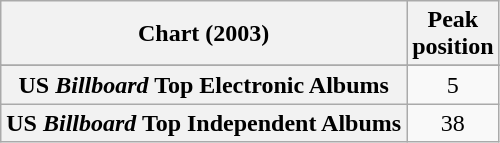<table class="wikitable sortable plainrowheaders">
<tr>
<th scope="col">Chart (2003)</th>
<th scope="col">Peak<br>position</th>
</tr>
<tr>
</tr>
<tr>
</tr>
<tr>
<th scope="row">US <em>Billboard</em> Top Electronic Albums</th>
<td style="text-align:center;">5</td>
</tr>
<tr>
<th scope="row">US <em>Billboard</em> Top Independent Albums</th>
<td style="text-align:center;">38</td>
</tr>
</table>
